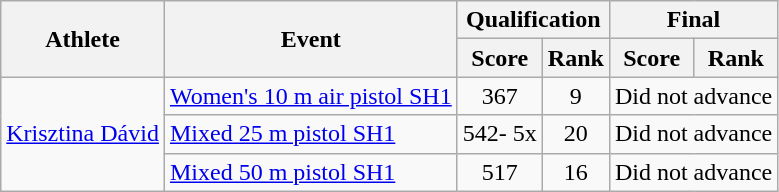<table class=wikitable>
<tr>
<th rowspan="2">Athlete</th>
<th rowspan="2">Event</th>
<th colspan="2">Qualification</th>
<th colspan="2">Final</th>
</tr>
<tr>
<th>Score</th>
<th>Rank</th>
<th>Score</th>
<th>Rank</th>
</tr>
<tr align=center>
<td align=left rowspan=3><a href='#'>Krisztina Dávid</a></td>
<td align=left><a href='#'>Women's 10 m air pistol SH1</a></td>
<td>367</td>
<td>9</td>
<td colspan=2>Did not advance</td>
</tr>
<tr align=center>
<td align=left><a href='#'>Mixed 25 m pistol SH1</a></td>
<td>542- 5x</td>
<td>20</td>
<td colspan=2>Did not advance</td>
</tr>
<tr align=center>
<td align=left><a href='#'>Mixed 50 m pistol SH1</a></td>
<td>517</td>
<td>16</td>
<td colspan=2>Did not advance</td>
</tr>
</table>
